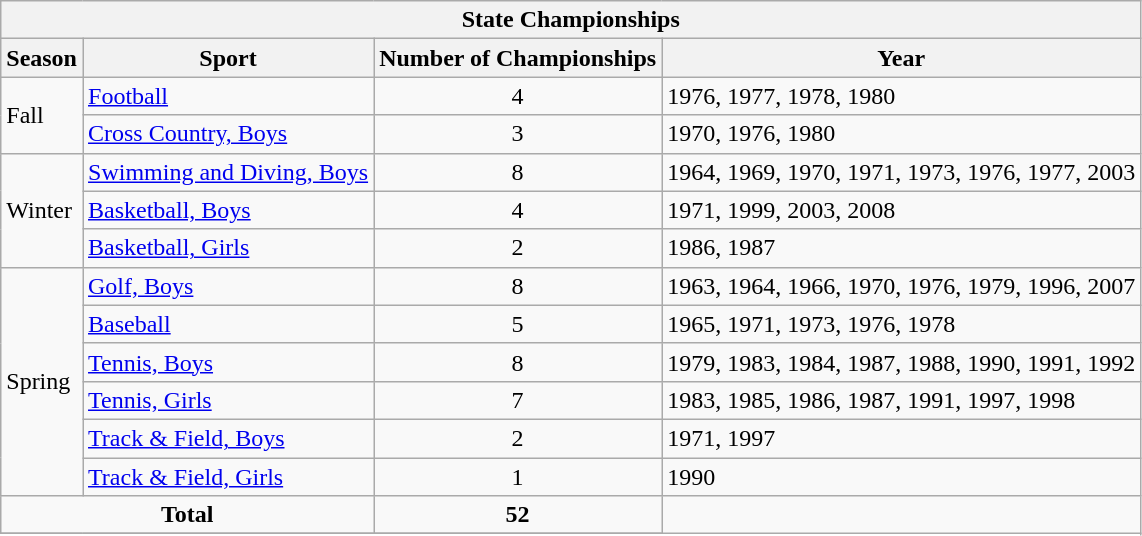<table class="wikitable">
<tr>
<th colspan="4">State Championships</th>
</tr>
<tr>
<th>Season</th>
<th>Sport</th>
<th>Number of Championships</th>
<th>Year</th>
</tr>
<tr>
<td rowspan="2">Fall</td>
<td><a href='#'>Football</a></td>
<td align="center">4</td>
<td>1976, 1977, 1978, 1980</td>
</tr>
<tr>
<td><a href='#'>Cross Country, Boys</a></td>
<td align="center">3</td>
<td>1970, 1976, 1980</td>
</tr>
<tr>
<td rowspan="3">Winter</td>
<td><a href='#'>Swimming and Diving, Boys</a></td>
<td align="center">8</td>
<td>1964, 1969, 1970, 1971, 1973, 1976, 1977, 2003</td>
</tr>
<tr>
<td><a href='#'>Basketball, Boys</a></td>
<td align="center">4</td>
<td>1971, 1999, 2003, 2008</td>
</tr>
<tr>
<td><a href='#'>Basketball, Girls</a></td>
<td align="center">2</td>
<td>1986, 1987</td>
</tr>
<tr>
<td rowspan="6">Spring</td>
<td><a href='#'>Golf, Boys</a></td>
<td align="center">8</td>
<td>1963, 1964, 1966, 1970, 1976, 1979, 1996, 2007</td>
</tr>
<tr>
<td><a href='#'>Baseball</a></td>
<td align="center">5</td>
<td>1965, 1971, 1973, 1976, 1978</td>
</tr>
<tr>
<td><a href='#'>Tennis, Boys</a></td>
<td align="center">8</td>
<td>1979, 1983, 1984, 1987, 1988, 1990, 1991, 1992</td>
</tr>
<tr>
<td><a href='#'>Tennis, Girls</a></td>
<td align="center">7</td>
<td>1983, 1985, 1986, 1987, 1991, 1997, 1998</td>
</tr>
<tr>
<td><a href='#'>Track & Field, Boys</a></td>
<td align="center">2</td>
<td>1971, 1997</td>
</tr>
<tr>
<td><a href='#'>Track & Field, Girls</a></td>
<td align="center">1</td>
<td>1990</td>
</tr>
<tr>
<td align="center" colspan="2"><strong>Total</strong></td>
<td align="center"><strong>52</strong></td>
</tr>
<tr>
</tr>
</table>
